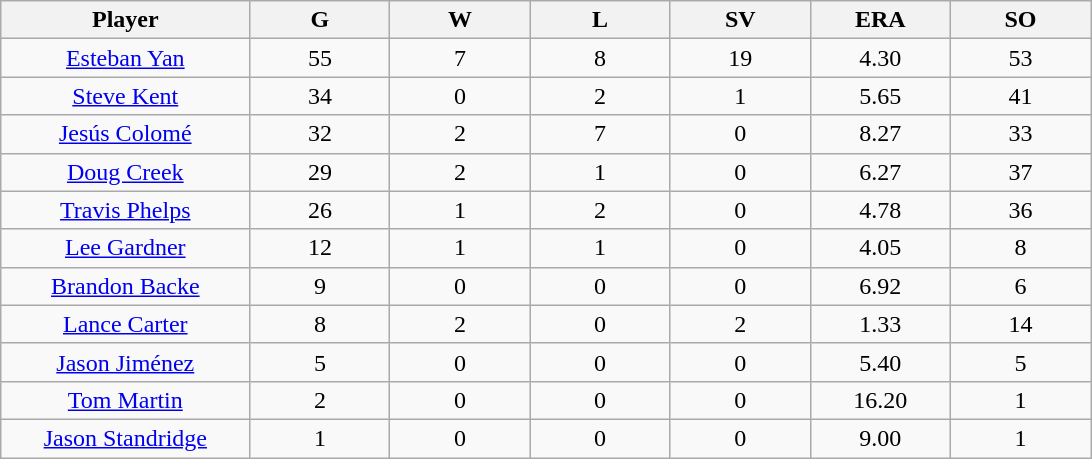<table class="wikitable sortable">
<tr>
<th bgcolor="#DDDDFF" width="16%">Player</th>
<th bgcolor="#DDDDFF" width="9%">G</th>
<th bgcolor="#DDDDFF" width="9%">W</th>
<th bgcolor="#DDDDFF" width="9%">L</th>
<th bgcolor="#DDDDFF" width="9%">SV</th>
<th bgcolor="#DDDDFF" width="9%">ERA</th>
<th bgcolor="#DDDDFF" width="9%">SO</th>
</tr>
<tr align="center">
<td><a href='#'>Esteban Yan</a></td>
<td>55</td>
<td>7</td>
<td>8</td>
<td>19</td>
<td>4.30</td>
<td>53</td>
</tr>
<tr align=center>
<td><a href='#'>Steve Kent</a></td>
<td>34</td>
<td>0</td>
<td>2</td>
<td>1</td>
<td>5.65</td>
<td>41</td>
</tr>
<tr align=center>
<td><a href='#'>Jesús Colomé</a></td>
<td>32</td>
<td>2</td>
<td>7</td>
<td>0</td>
<td>8.27</td>
<td>33</td>
</tr>
<tr align=center>
<td><a href='#'>Doug Creek</a></td>
<td>29</td>
<td>2</td>
<td>1</td>
<td>0</td>
<td>6.27</td>
<td>37</td>
</tr>
<tr align=center>
<td><a href='#'>Travis Phelps</a></td>
<td>26</td>
<td>1</td>
<td>2</td>
<td>0</td>
<td>4.78</td>
<td>36</td>
</tr>
<tr align=center>
<td><a href='#'>Lee Gardner</a></td>
<td>12</td>
<td>1</td>
<td>1</td>
<td>0</td>
<td>4.05</td>
<td>8</td>
</tr>
<tr align=center>
<td><a href='#'>Brandon Backe</a></td>
<td>9</td>
<td>0</td>
<td>0</td>
<td>0</td>
<td>6.92</td>
<td>6</td>
</tr>
<tr align=center>
<td><a href='#'>Lance Carter</a></td>
<td>8</td>
<td>2</td>
<td>0</td>
<td>2</td>
<td>1.33</td>
<td>14</td>
</tr>
<tr align=center>
<td><a href='#'>Jason Jiménez</a></td>
<td>5</td>
<td>0</td>
<td>0</td>
<td>0</td>
<td>5.40</td>
<td>5</td>
</tr>
<tr align=center>
<td><a href='#'>Tom Martin</a></td>
<td>2</td>
<td>0</td>
<td>0</td>
<td>0</td>
<td>16.20</td>
<td>1</td>
</tr>
<tr align=center>
<td><a href='#'>Jason Standridge</a></td>
<td>1</td>
<td>0</td>
<td>0</td>
<td>0</td>
<td>9.00</td>
<td>1</td>
</tr>
</table>
